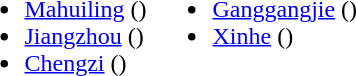<table>
<tr>
<td valign="top"><br><ul><li><a href='#'>Mahuiling</a> ()</li><li><a href='#'>Jiangzhou</a> ()</li><li><a href='#'>Chengzi</a> ()</li></ul></td>
<td valign="top"><br><ul><li><a href='#'>Ganggangjie</a> ()</li><li><a href='#'>Xinhe</a> ()</li></ul></td>
</tr>
</table>
